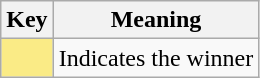<table class="wikitable">
<tr>
<th scope="col" style="width:%;">Key</th>
<th scope="col" style="width:%;">Meaning</th>
</tr>
<tr>
<td style="background:#FAEB86"></td>
<td>Indicates the winner</td>
</tr>
</table>
